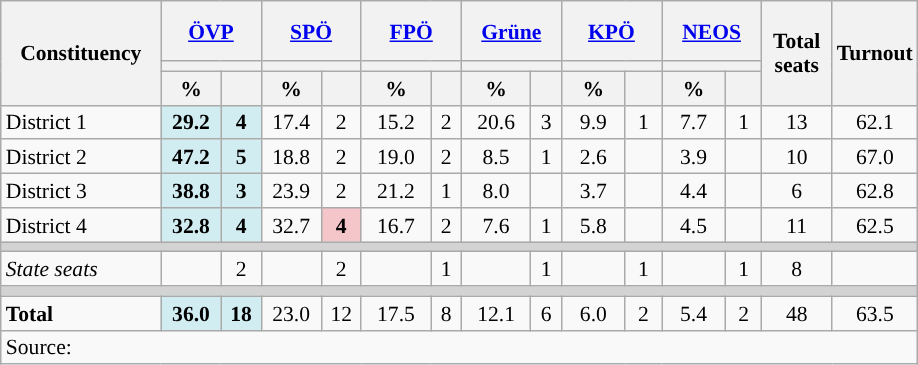<table class="wikitable" style="text-align:center;font-size:90%;line-height:16px">
<tr style="height:40px;">
<th style="width:100px;" rowspan="3">Constituency</th>
<th style="width:60px;" colspan="2"><a href='#'>ÖVP</a></th>
<th style="width:60px;" colspan="2"><a href='#'>SPÖ</a></th>
<th style="width:60px;" colspan="2"><a href='#'>FPÖ</a></th>
<th style="width:60px;" colspan="2"><a href='#'>Grüne</a></th>
<th style="width:60px;" colspan="2"><a href='#'>KPÖ</a></th>
<th style="width:60px;" colspan="2"><a href='#'>NEOS</a></th>
<th class="unsortable" style="width:40px;" rowspan="3">Total<br>seats</th>
<th class="unsortable" style="width:40px;" rowspan="3">Turnout</th>
</tr>
<tr>
<th colspan="2" style="background:"></th>
<th colspan="2" style="background:"></th>
<th colspan="2" style="background:"></th>
<th colspan="2" style="background:"></th>
<th colspan="2" style="background:"></th>
<th colspan="2" style="background:"></th>
</tr>
<tr>
<th class=unsortable>%</th>
<th class=unsortable></th>
<th class=unsortable>%</th>
<th class=unsortable></th>
<th class=unsortable>%</th>
<th class=unsortable></th>
<th class=unsortable>%</th>
<th class=unsortable></th>
<th class=unsortable>%</th>
<th class=unsortable></th>
<th class=unsortable>%</th>
<th class=unsortable></th>
</tr>
<tr>
<td align=left>District 1</td>
<td bgcolor=#D2EDF1><strong>29.2</strong></td>
<td bgcolor=#D2EDF1><strong>4</strong></td>
<td>17.4</td>
<td>2</td>
<td>15.2</td>
<td>2</td>
<td>20.6</td>
<td>3</td>
<td>9.9</td>
<td>1</td>
<td>7.7</td>
<td>1</td>
<td>13</td>
<td>62.1</td>
</tr>
<tr>
<td align=left>District 2</td>
<td bgcolor=#D2EDF1><strong>47.2</strong></td>
<td bgcolor=#D2EDF1><strong>5</strong></td>
<td>18.8</td>
<td>2</td>
<td>19.0</td>
<td>2</td>
<td>8.5</td>
<td>1</td>
<td>2.6</td>
<td></td>
<td>3.9</td>
<td></td>
<td>10</td>
<td>67.0</td>
</tr>
<tr>
<td align=left>District 3</td>
<td bgcolor=#D2EDF1><strong>38.8</strong></td>
<td bgcolor=#D2EDF1><strong>3</strong></td>
<td>23.9</td>
<td>2</td>
<td>21.2</td>
<td>1</td>
<td>8.0</td>
<td></td>
<td>3.7</td>
<td></td>
<td>4.4</td>
<td></td>
<td>6</td>
<td>62.8</td>
</tr>
<tr>
<td align=left>District 4</td>
<td bgcolor=#D2EDF1><strong>32.8</strong></td>
<td bgcolor=#D2EDF1><strong>4</strong></td>
<td>32.7</td>
<td bgcolor=#F4C6C9><strong>4</strong></td>
<td>16.7</td>
<td>2</td>
<td>7.6</td>
<td>1</td>
<td>5.8</td>
<td></td>
<td>4.5</td>
<td></td>
<td>11</td>
<td>62.5</td>
</tr>
<tr>
<td colspan=15 bgcolor=lightgrey></td>
</tr>
<tr>
<td align=left><em>State seats</em></td>
<td></td>
<td>2</td>
<td></td>
<td>2</td>
<td></td>
<td>1</td>
<td></td>
<td>1</td>
<td></td>
<td>1</td>
<td></td>
<td>1</td>
<td>8</td>
<td></td>
</tr>
<tr>
<td colspan=15 bgcolor=lightgrey></td>
</tr>
<tr>
<td align=left><strong>Total</strong></td>
<td bgcolor=#D2EDF1><strong>36.0</strong></td>
<td bgcolor=#D2EDF1><strong>18</strong></td>
<td>23.0</td>
<td>12</td>
<td>17.5</td>
<td>8</td>
<td>12.1</td>
<td>6</td>
<td>6.0</td>
<td>2</td>
<td>5.4</td>
<td>2</td>
<td>48</td>
<td>63.5</td>
</tr>
<tr class=sortbottom>
<td colspan=15 align=left>Source: </td>
</tr>
</table>
